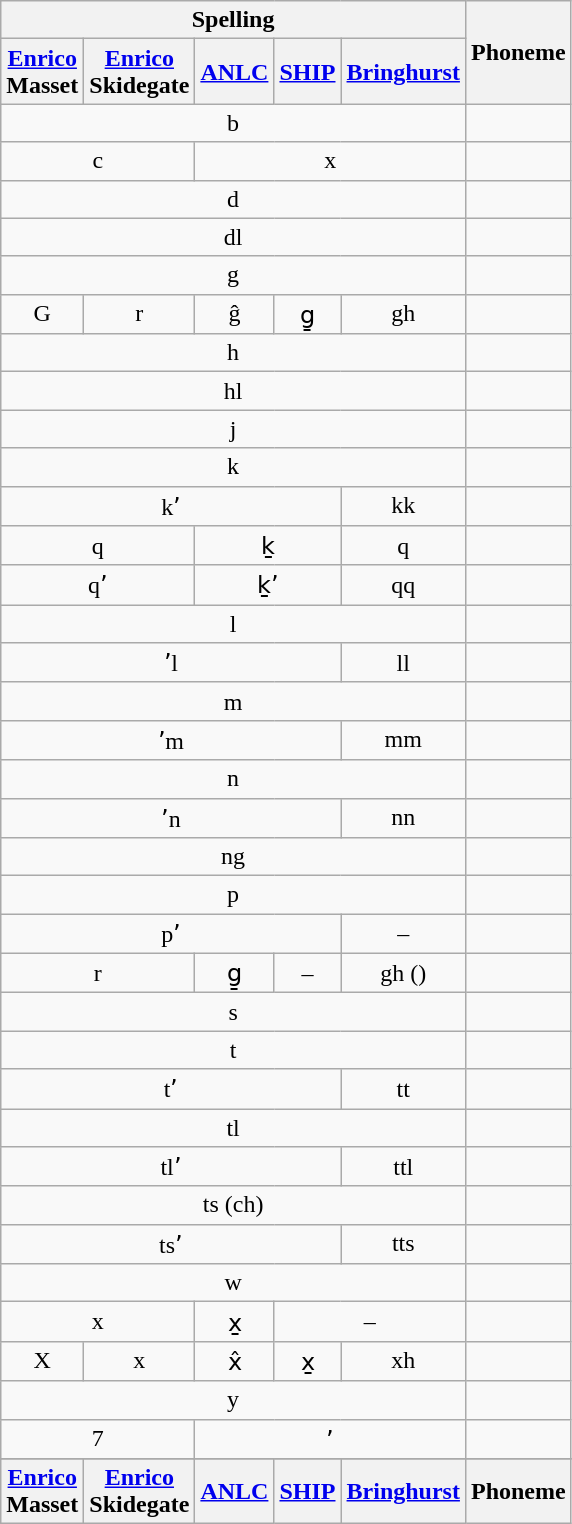<table class="wikitable" border="1">
<tr>
<th colspan="5">Spelling</th>
<th rowspan="2">Phoneme</th>
</tr>
<tr>
<th><a href='#'>Enrico</a><br>Masset</th>
<th><a href='#'>Enrico</a><br>Skidegate</th>
<th><a href='#'>ANLC</a></th>
<th><a href='#'>SHIP</a></th>
<th><a href='#'>Bringhurst</a></th>
</tr>
<tr>
<td colspan="5" style="text-align: center;">b</td>
<td style="text-align: center;"></td>
</tr>
<tr>
<td colspan="2" style="text-align: center;">c</td>
<td colspan="3" style="text-align: center;">x</td>
<td style="text-align: center;"></td>
</tr>
<tr>
<td colspan="5" style="text-align: center;">d</td>
<td style="text-align: center;"></td>
</tr>
<tr>
<td colspan="5" style="text-align: center;">dl</td>
<td style="text-align: center;"></td>
</tr>
<tr>
<td colspan="5" style="text-align: center;">g</td>
<td style="text-align: center;"></td>
</tr>
<tr>
<td style="text-align: center;">G</td>
<td style="text-align: center;">r</td>
<td style="text-align: center;">ĝ</td>
<td style="text-align: center;">g̱</td>
<td style="text-align: center;">gh</td>
<td style="text-align: center;"></td>
</tr>
<tr>
<td colspan="5" style="text-align: center;">h</td>
<td style="text-align: center;"></td>
</tr>
<tr>
<td colspan="5" style="text-align: center;">hl</td>
<td style="text-align: center;"></td>
</tr>
<tr>
<td colspan="5" style="text-align: center;">j</td>
<td style="text-align: center;"></td>
</tr>
<tr>
<td colspan="5" style="text-align: center;">k</td>
<td style="text-align: center;"></td>
</tr>
<tr>
<td colspan="4" style="text-align: center;">kʼ</td>
<td style="text-align: center;">kk</td>
<td style="text-align: center;"></td>
</tr>
<tr>
<td colspan="2" style="text-align: center;">q</td>
<td colspan="2" style="text-align: center;">ḵ</td>
<td style="text-align: center;">q</td>
<td style="text-align: center;"></td>
</tr>
<tr>
<td colspan="2" style="text-align: center;">qʼ</td>
<td colspan="2" style="text-align: center;">ḵʼ</td>
<td style="text-align: center;">qq</td>
<td style="text-align: center;"></td>
</tr>
<tr>
<td colspan="5" style="text-align: center;">l</td>
<td style="text-align: center;"></td>
</tr>
<tr>
<td colspan="4" style="text-align: center;">ʼl</td>
<td style="text-align: center;">ll</td>
<td style="text-align: center;"></td>
</tr>
<tr>
<td colspan="5" style="text-align: center;">m</td>
<td style="text-align: center;"></td>
</tr>
<tr>
<td colspan="4" style="text-align: center;">ʼm</td>
<td style="text-align: center;">mm</td>
<td style="text-align: center;"></td>
</tr>
<tr>
<td colspan="5" style="text-align: center;">n</td>
<td style="text-align: center;"></td>
</tr>
<tr>
<td colspan="4" style="text-align: center;">ʼn</td>
<td style="text-align: center;">nn</td>
<td style="text-align: center;"></td>
</tr>
<tr>
<td colspan="5" style="text-align: center;">ng</td>
<td style="text-align: center;"></td>
</tr>
<tr>
<td colspan="5" style="text-align: center;">p</td>
<td style="text-align: center;"></td>
</tr>
<tr>
<td colspan="4" style="text-align: center;">pʼ</td>
<td style="text-align: center;">–</td>
<td style="text-align: center;"></td>
</tr>
<tr>
<td colspan="2" style="text-align: center;">r</td>
<td style="text-align: center;">g̱</td>
<td style="text-align: center;">–</td>
<td style="text-align: center;">gh ()</td>
<td style="text-align: center;"></td>
</tr>
<tr>
<td colspan="5" style="text-align: center;">s</td>
<td style="text-align: center;"></td>
</tr>
<tr>
<td colspan="5" style="text-align: center;">t</td>
<td style="text-align: center;"></td>
</tr>
<tr>
<td colspan="4" style="text-align: center;">tʼ</td>
<td style="text-align: center;">tt</td>
<td style="text-align: center;"></td>
</tr>
<tr>
<td colspan="5" style="text-align: center;">tl</td>
<td style="text-align: center;"></td>
</tr>
<tr>
<td colspan="4" style="text-align: center;">tlʼ</td>
<td style="text-align: center;">ttl</td>
<td style="text-align: center;"></td>
</tr>
<tr>
<td colspan="5" style="text-align: center;">ts (ch)</td>
<td style="text-align: center;"></td>
</tr>
<tr>
<td colspan="4" style="text-align: center;">tsʼ</td>
<td style="text-align: center;">tts</td>
<td style="text-align: center;"></td>
</tr>
<tr>
<td colspan="5" style="text-align: center;">w</td>
<td style="text-align: center;"></td>
</tr>
<tr>
<td colspan="2" style="text-align: center;">x</td>
<td style="text-align: center;">x̱</td>
<td colspan="2" style="text-align: center;">–</td>
<td style="text-align: center;"></td>
</tr>
<tr>
<td style="text-align: center;">X</td>
<td style="text-align: center;">x</td>
<td style="text-align: center;">x̂</td>
<td style="text-align: center;">x̱</td>
<td style="text-align: center;">xh</td>
<td style="text-align: center;"></td>
</tr>
<tr>
<td colspan="5" style="text-align: center;">y</td>
<td style="text-align: center;"></td>
</tr>
<tr>
<td colspan="2" style="text-align: center;">7</td>
<td colspan="3" style="text-align: center;">ʼ</td>
<td style="text-align: center;"></td>
</tr>
<tr>
</tr>
<tr>
<th><a href='#'>Enrico</a><br>Masset</th>
<th><a href='#'>Enrico</a><br>Skidegate</th>
<th><a href='#'>ANLC</a></th>
<th><a href='#'>SHIP</a></th>
<th><a href='#'>Bringhurst</a></th>
<th>Phoneme</th>
</tr>
</table>
